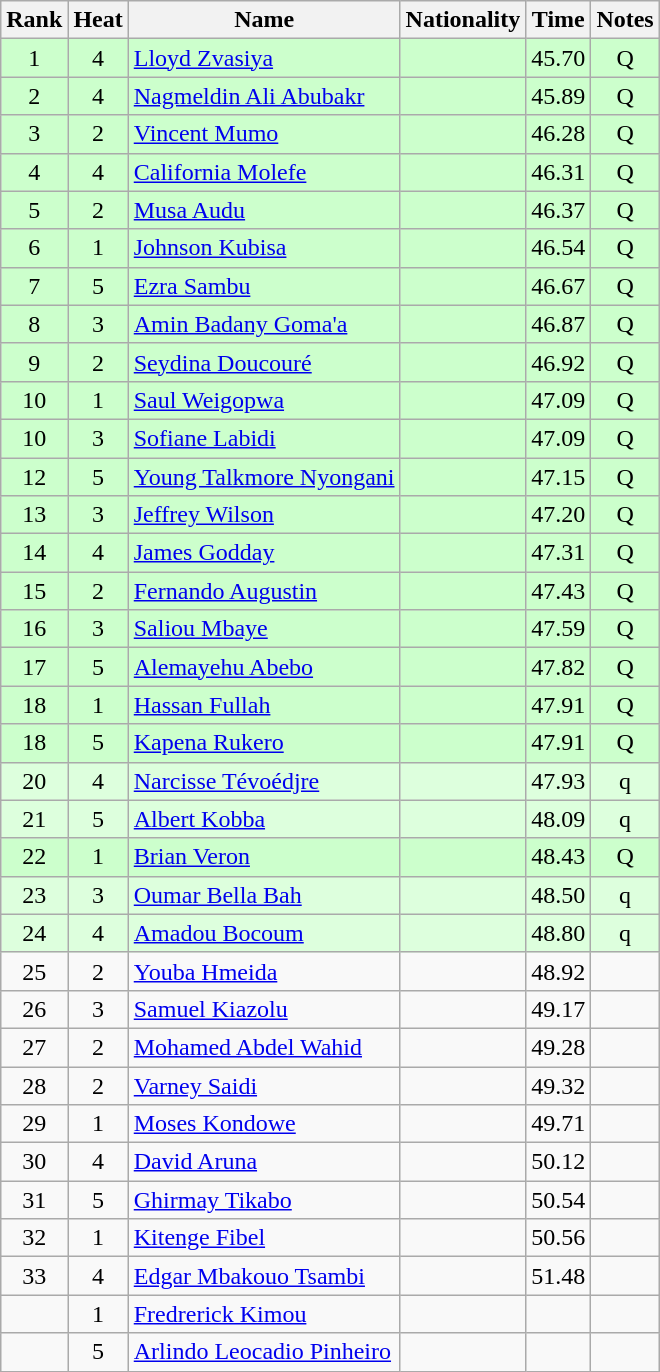<table class="wikitable sortable" style="text-align:center">
<tr>
<th>Rank</th>
<th>Heat</th>
<th>Name</th>
<th>Nationality</th>
<th>Time</th>
<th>Notes</th>
</tr>
<tr bgcolor=ccffcc>
<td>1</td>
<td>4</td>
<td align=left><a href='#'>Lloyd Zvasiya</a></td>
<td align=left></td>
<td>45.70</td>
<td>Q</td>
</tr>
<tr bgcolor=ccffcc>
<td>2</td>
<td>4</td>
<td align=left><a href='#'>Nagmeldin Ali Abubakr</a></td>
<td align=left></td>
<td>45.89</td>
<td>Q</td>
</tr>
<tr bgcolor=ccffcc>
<td>3</td>
<td>2</td>
<td align=left><a href='#'>Vincent Mumo</a></td>
<td align=left></td>
<td>46.28</td>
<td>Q</td>
</tr>
<tr bgcolor=ccffcc>
<td>4</td>
<td>4</td>
<td align=left><a href='#'>California Molefe</a></td>
<td align=left></td>
<td>46.31</td>
<td>Q</td>
</tr>
<tr bgcolor=ccffcc>
<td>5</td>
<td>2</td>
<td align=left><a href='#'>Musa Audu</a></td>
<td align=left></td>
<td>46.37</td>
<td>Q</td>
</tr>
<tr bgcolor=ccffcc>
<td>6</td>
<td>1</td>
<td align=left><a href='#'>Johnson Kubisa</a></td>
<td align=left></td>
<td>46.54</td>
<td>Q</td>
</tr>
<tr bgcolor=ccffcc>
<td>7</td>
<td>5</td>
<td align=left><a href='#'>Ezra Sambu</a></td>
<td align=left></td>
<td>46.67</td>
<td>Q</td>
</tr>
<tr bgcolor=ccffcc>
<td>8</td>
<td>3</td>
<td align=left><a href='#'>Amin Badany Goma'a</a></td>
<td align=left></td>
<td>46.87</td>
<td>Q</td>
</tr>
<tr bgcolor=ccffcc>
<td>9</td>
<td>2</td>
<td align=left><a href='#'>Seydina Doucouré</a></td>
<td align=left></td>
<td>46.92</td>
<td>Q</td>
</tr>
<tr bgcolor=ccffcc>
<td>10</td>
<td>1</td>
<td align=left><a href='#'>Saul Weigopwa</a></td>
<td align=left></td>
<td>47.09</td>
<td>Q</td>
</tr>
<tr bgcolor=ccffcc>
<td>10</td>
<td>3</td>
<td align=left><a href='#'>Sofiane Labidi</a></td>
<td align=left></td>
<td>47.09</td>
<td>Q</td>
</tr>
<tr bgcolor=ccffcc>
<td>12</td>
<td>5</td>
<td align=left><a href='#'>Young Talkmore Nyongani</a></td>
<td align=left></td>
<td>47.15</td>
<td>Q</td>
</tr>
<tr bgcolor=ccffcc>
<td>13</td>
<td>3</td>
<td align=left><a href='#'>Jeffrey Wilson</a></td>
<td align=left></td>
<td>47.20</td>
<td>Q</td>
</tr>
<tr bgcolor=ccffcc>
<td>14</td>
<td>4</td>
<td align=left><a href='#'>James Godday</a></td>
<td align=left></td>
<td>47.31</td>
<td>Q</td>
</tr>
<tr bgcolor=ccffcc>
<td>15</td>
<td>2</td>
<td align=left><a href='#'>Fernando Augustin</a></td>
<td align=left></td>
<td>47.43</td>
<td>Q</td>
</tr>
<tr bgcolor=ccffcc>
<td>16</td>
<td>3</td>
<td align=left><a href='#'>Saliou Mbaye</a></td>
<td align=left></td>
<td>47.59</td>
<td>Q</td>
</tr>
<tr bgcolor=ccffcc>
<td>17</td>
<td>5</td>
<td align=left><a href='#'>Alemayehu Abebo</a></td>
<td align=left></td>
<td>47.82</td>
<td>Q</td>
</tr>
<tr bgcolor=ccffcc>
<td>18</td>
<td>1</td>
<td align=left><a href='#'>Hassan Fullah</a></td>
<td align=left></td>
<td>47.91</td>
<td>Q</td>
</tr>
<tr bgcolor=ccffcc>
<td>18</td>
<td>5</td>
<td align=left><a href='#'>Kapena Rukero</a></td>
<td align=left></td>
<td>47.91</td>
<td>Q</td>
</tr>
<tr bgcolor=ddffdd>
<td>20</td>
<td>4</td>
<td align=left><a href='#'>Narcisse Tévoédjre</a></td>
<td align=left></td>
<td>47.93</td>
<td>q</td>
</tr>
<tr bgcolor=ddffdd>
<td>21</td>
<td>5</td>
<td align=left><a href='#'>Albert Kobba</a></td>
<td align=left></td>
<td>48.09</td>
<td>q</td>
</tr>
<tr bgcolor=ccffcc>
<td>22</td>
<td>1</td>
<td align=left><a href='#'>Brian Veron</a></td>
<td align=left></td>
<td>48.43</td>
<td>Q</td>
</tr>
<tr bgcolor=ddffdd>
<td>23</td>
<td>3</td>
<td align=left><a href='#'>Oumar Bella Bah</a></td>
<td align=left></td>
<td>48.50</td>
<td>q</td>
</tr>
<tr bgcolor=ddffdd>
<td>24</td>
<td>4</td>
<td align=left><a href='#'>Amadou Bocoum</a></td>
<td align=left></td>
<td>48.80</td>
<td>q</td>
</tr>
<tr>
<td>25</td>
<td>2</td>
<td align=left><a href='#'>Youba Hmeida</a></td>
<td align=left></td>
<td>48.92</td>
<td></td>
</tr>
<tr>
<td>26</td>
<td>3</td>
<td align=left><a href='#'>Samuel Kiazolu</a></td>
<td align=left></td>
<td>49.17</td>
<td></td>
</tr>
<tr>
<td>27</td>
<td>2</td>
<td align=left><a href='#'>Mohamed Abdel Wahid</a></td>
<td align=left></td>
<td>49.28</td>
<td></td>
</tr>
<tr>
<td>28</td>
<td>2</td>
<td align=left><a href='#'>Varney Saidi</a></td>
<td align=left></td>
<td>49.32</td>
<td></td>
</tr>
<tr>
<td>29</td>
<td>1</td>
<td align=left><a href='#'>Moses Kondowe</a></td>
<td align=left></td>
<td>49.71</td>
<td></td>
</tr>
<tr>
<td>30</td>
<td>4</td>
<td align=left><a href='#'>David Aruna</a></td>
<td align=left></td>
<td>50.12</td>
<td></td>
</tr>
<tr>
<td>31</td>
<td>5</td>
<td align=left><a href='#'>Ghirmay Tikabo</a></td>
<td align=left></td>
<td>50.54</td>
<td></td>
</tr>
<tr>
<td>32</td>
<td>1</td>
<td align=left><a href='#'>Kitenge Fibel</a></td>
<td align=left></td>
<td>50.56</td>
<td></td>
</tr>
<tr>
<td>33</td>
<td>4</td>
<td align=left><a href='#'>Edgar Mbakouo Tsambi</a></td>
<td align=left></td>
<td>51.48</td>
<td></td>
</tr>
<tr>
<td></td>
<td>1</td>
<td align=left><a href='#'>Fredrerick Kimou</a></td>
<td align=left></td>
<td></td>
<td></td>
</tr>
<tr>
<td></td>
<td>5</td>
<td align=left><a href='#'>Arlindo Leocadio Pinheiro</a></td>
<td align=left></td>
<td></td>
<td></td>
</tr>
</table>
